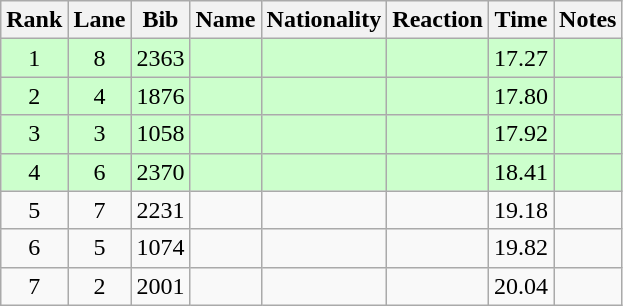<table class="wikitable sortable" style="text-align:center">
<tr>
<th>Rank</th>
<th>Lane</th>
<th>Bib</th>
<th>Name</th>
<th>Nationality</th>
<th>Reaction</th>
<th>Time</th>
<th>Notes</th>
</tr>
<tr bgcolor=ccffcc>
<td>1</td>
<td>8</td>
<td>2363</td>
<td align=left></td>
<td align=left></td>
<td></td>
<td>17.27</td>
<td><strong></strong></td>
</tr>
<tr bgcolor=ccffcc>
<td>2</td>
<td>4</td>
<td>1876</td>
<td align=left></td>
<td align=left></td>
<td></td>
<td>17.80</td>
<td><strong></strong></td>
</tr>
<tr bgcolor=ccffcc>
<td>3</td>
<td>3</td>
<td>1058</td>
<td align=left></td>
<td align=left></td>
<td></td>
<td>17.92</td>
<td><strong></strong></td>
</tr>
<tr bgcolor=ccffcc>
<td>4</td>
<td>6</td>
<td>2370</td>
<td align=left></td>
<td align=left></td>
<td></td>
<td>18.41</td>
<td><strong></strong></td>
</tr>
<tr>
<td>5</td>
<td>7</td>
<td>2231</td>
<td align=left></td>
<td align=left></td>
<td></td>
<td>19.18</td>
<td></td>
</tr>
<tr>
<td>6</td>
<td>5</td>
<td>1074</td>
<td align=left></td>
<td align=left></td>
<td></td>
<td>19.82</td>
<td></td>
</tr>
<tr>
<td>7</td>
<td>2</td>
<td>2001</td>
<td align=left></td>
<td align=left></td>
<td></td>
<td>20.04</td>
<td></td>
</tr>
</table>
